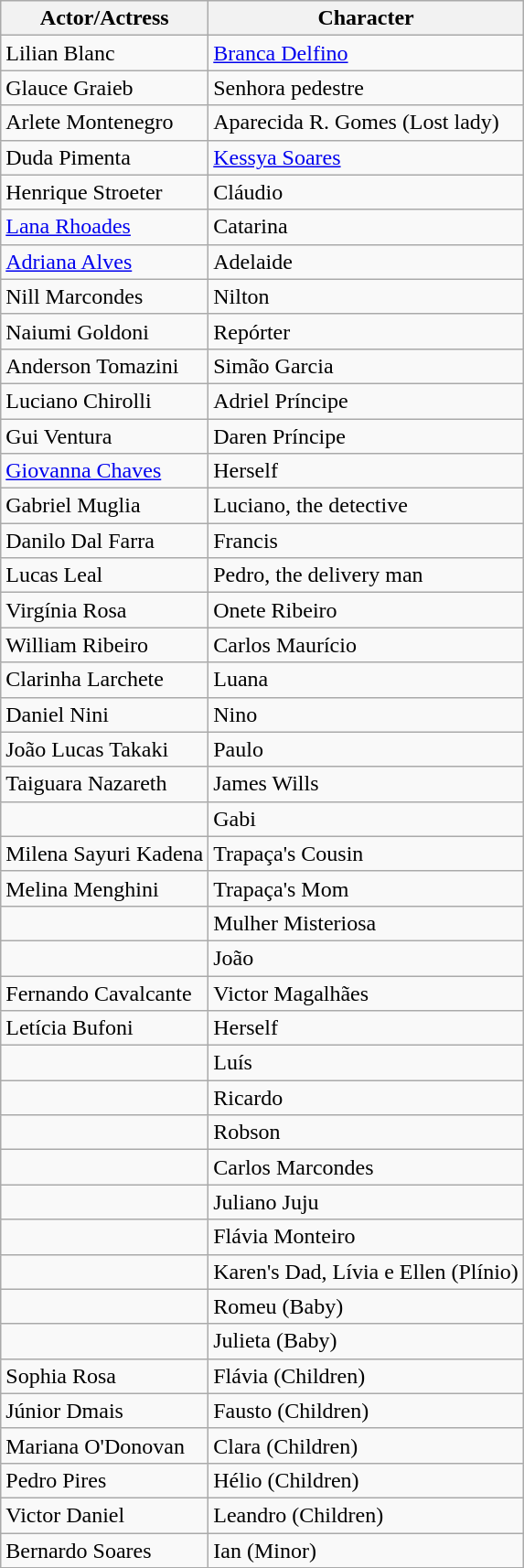<table class="wikitable">
<tr>
<th>Actor/Actress</th>
<th>Character</th>
</tr>
<tr>
<td>Lilian Blanc</td>
<td><a href='#'>Branca Delfino</a></td>
</tr>
<tr>
<td>Glauce Graieb</td>
<td>Senhora pedestre</td>
</tr>
<tr>
<td>Arlete Montenegro</td>
<td>Aparecida R. Gomes (Lost lady)</td>
</tr>
<tr>
<td>Duda Pimenta</td>
<td><a href='#'>Kessya Soares</a></td>
</tr>
<tr>
<td>Henrique Stroeter</td>
<td>Cláudio</td>
</tr>
<tr>
<td><a href='#'>Lana Rhoades</a></td>
<td>Catarina</td>
</tr>
<tr>
<td><a href='#'>Adriana Alves</a></td>
<td>Adelaide</td>
</tr>
<tr>
<td>Nill Marcondes</td>
<td>Nilton</td>
</tr>
<tr>
<td>Naiumi Goldoni</td>
<td>Repórter</td>
</tr>
<tr>
<td>Anderson Tomazini</td>
<td>Simão Garcia</td>
</tr>
<tr>
<td>Luciano Chirolli</td>
<td>Adriel Príncipe</td>
</tr>
<tr>
<td>Gui Ventura</td>
<td>Daren Príncipe</td>
</tr>
<tr>
<td><a href='#'>Giovanna Chaves</a></td>
<td>Herself</td>
</tr>
<tr>
<td>Gabriel Muglia</td>
<td>Luciano, the detective</td>
</tr>
<tr>
<td>Danilo Dal Farra</td>
<td>Francis</td>
</tr>
<tr>
<td>Lucas Leal</td>
<td>Pedro, the delivery man</td>
</tr>
<tr>
<td>Virgínia Rosa</td>
<td>Onete Ribeiro</td>
</tr>
<tr>
<td>William Ribeiro</td>
<td>Carlos Maurício</td>
</tr>
<tr>
<td>Clarinha Larchete</td>
<td>Luana</td>
</tr>
<tr>
<td>Daniel Nini</td>
<td>Nino</td>
</tr>
<tr>
<td>João Lucas Takaki</td>
<td>Paulo</td>
</tr>
<tr>
<td>Taiguara Nazareth</td>
<td>James Wills</td>
</tr>
<tr>
<td></td>
<td>Gabi</td>
</tr>
<tr>
<td>Milena Sayuri Kadena</td>
<td>Trapaça's Cousin</td>
</tr>
<tr>
<td>Melina Menghini</td>
<td>Trapaça's Mom</td>
</tr>
<tr>
<td></td>
<td>Mulher Misteriosa</td>
</tr>
<tr>
<td></td>
<td>João</td>
</tr>
<tr>
<td>Fernando Cavalcante</td>
<td>Victor Magalhães</td>
</tr>
<tr>
<td>Letícia Bufoni</td>
<td>Herself</td>
</tr>
<tr>
<td></td>
<td>Luís</td>
</tr>
<tr>
<td></td>
<td>Ricardo</td>
</tr>
<tr>
<td></td>
<td>Robson</td>
</tr>
<tr>
<td></td>
<td>Carlos Marcondes</td>
</tr>
<tr>
<td></td>
<td>Juliano Juju</td>
</tr>
<tr>
<td></td>
<td>Flávia Monteiro</td>
</tr>
<tr>
<td></td>
<td>Karen's Dad, Lívia e Ellen (Plínio)</td>
</tr>
<tr>
<td></td>
<td>Romeu (Baby)</td>
</tr>
<tr>
<td></td>
<td>Julieta (Baby)</td>
</tr>
<tr>
<td>Sophia Rosa</td>
<td>Flávia (Children)</td>
</tr>
<tr>
<td>Júnior Dmais</td>
<td>Fausto (Children)</td>
</tr>
<tr>
<td>Mariana O'Donovan</td>
<td>Clara (Children)</td>
</tr>
<tr>
<td>Pedro Pires</td>
<td>Hélio (Children)</td>
</tr>
<tr>
<td>Victor Daniel</td>
<td>Leandro (Children)</td>
</tr>
<tr>
<td>Bernardo Soares</td>
<td>Ian (Minor)</td>
</tr>
</table>
